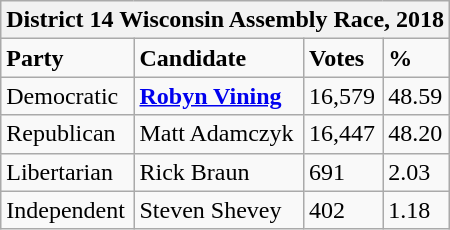<table class="wikitable"8>
<tr>
<th colspan="4">District 14 Wisconsin Assembly Race, 2018</th>
</tr>
<tr>
<td><strong>Party</strong></td>
<td><strong>Candidate</strong></td>
<td><strong>Votes</strong></td>
<td><strong>%</strong></td>
</tr>
<tr>
<td>Democratic</td>
<td><strong><a href='#'>Robyn Vining</a></strong></td>
<td>16,579</td>
<td>48.59</td>
</tr>
<tr>
<td>Republican</td>
<td>Matt Adamczyk</td>
<td>16,447</td>
<td>48.20</td>
</tr>
<tr>
<td>Libertarian</td>
<td>Rick Braun</td>
<td>691</td>
<td>2.03</td>
</tr>
<tr>
<td>Independent</td>
<td>Steven Shevey</td>
<td>402</td>
<td>1.18</td>
</tr>
</table>
